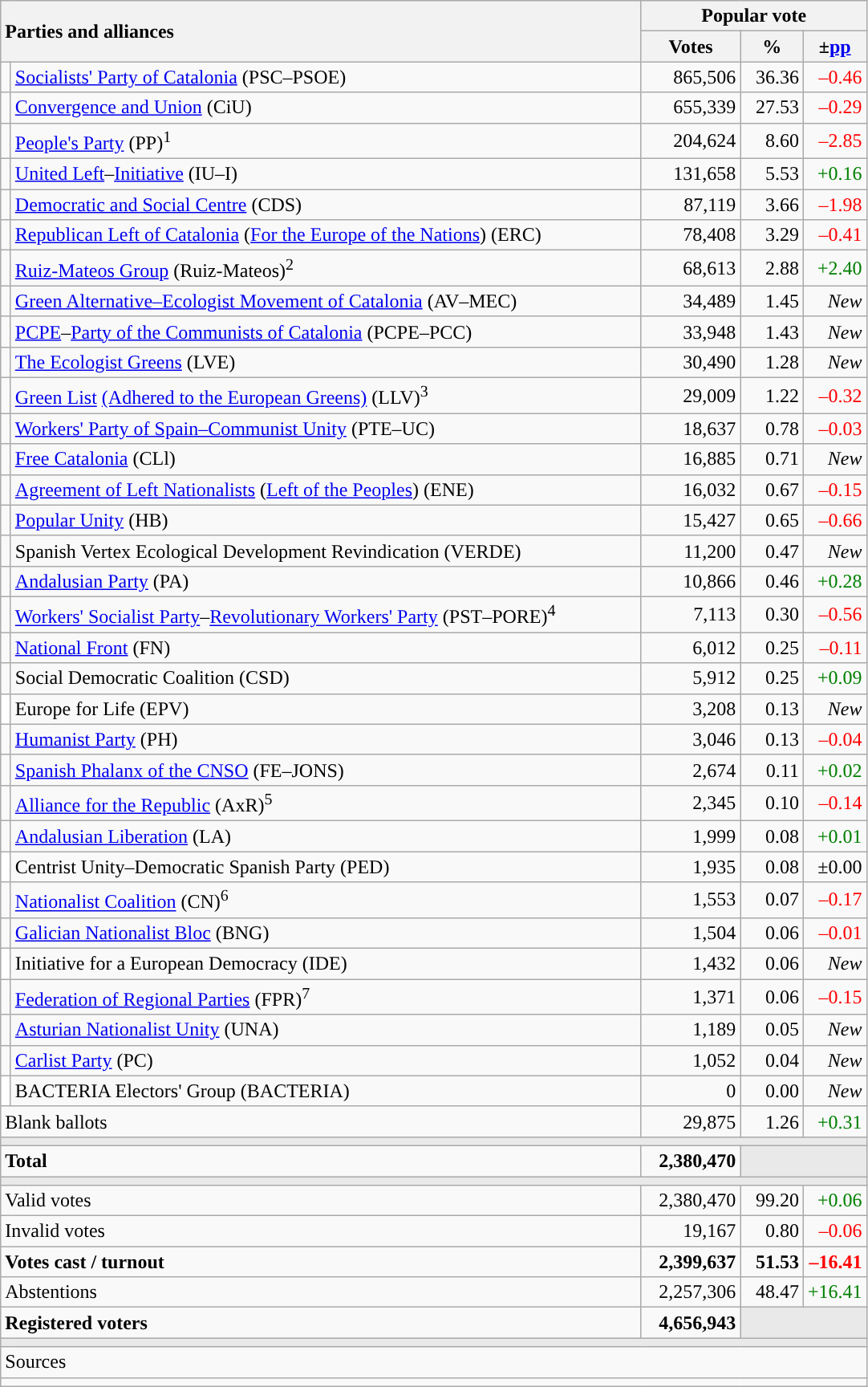<table class="wikitable" style="text-align:right">
<tr>
<th style="text-align:left;" rowspan="2" colspan="2" width="525">Parties and alliances</th>
<th colspan="3">Popular vote</th>
</tr>
<tr>
<th width="75">Votes</th>
<th width="45">%</th>
<th width="45">±<a href='#'>pp</a></th>
</tr>
<tr>
<td width="1" style="color:inherit;background:"></td>
<td align="left"><a href='#'>Socialists' Party of Catalonia</a> (PSC–PSOE)</td>
<td>865,506</td>
<td>36.36</td>
<td style="color:red;">–0.46</td>
</tr>
<tr>
<td style="color:inherit;background:"></td>
<td align="left"><a href='#'>Convergence and Union</a> (CiU)</td>
<td>655,339</td>
<td>27.53</td>
<td style="color:red;">–0.29</td>
</tr>
<tr>
<td style="color:inherit;background:"></td>
<td align="left"><a href='#'>People's Party</a> (PP)<sup>1</sup></td>
<td>204,624</td>
<td>8.60</td>
<td style="color:red;">–2.85</td>
</tr>
<tr>
<td style="color:inherit;background:"></td>
<td align="left"><a href='#'>United Left</a>–<a href='#'>Initiative</a> (IU–I)</td>
<td>131,658</td>
<td>5.53</td>
<td style="color:green;">+0.16</td>
</tr>
<tr>
<td style="color:inherit;background:"></td>
<td align="left"><a href='#'>Democratic and Social Centre</a> (CDS)</td>
<td>87,119</td>
<td>3.66</td>
<td style="color:red;">–1.98</td>
</tr>
<tr>
<td style="color:inherit;background:"></td>
<td align="left"><a href='#'>Republican Left of Catalonia</a> (<a href='#'>For the Europe of the Nations</a>) (ERC)</td>
<td>78,408</td>
<td>3.29</td>
<td style="color:red;">–0.41</td>
</tr>
<tr>
<td style="color:inherit;background:"></td>
<td align="left"><a href='#'>Ruiz-Mateos Group</a> (Ruiz-Mateos)<sup>2</sup></td>
<td>68,613</td>
<td>2.88</td>
<td style="color:green;">+2.40</td>
</tr>
<tr>
<td style="color:inherit;background:"></td>
<td align="left"><a href='#'>Green Alternative–Ecologist Movement of Catalonia</a> (AV–MEC)</td>
<td>34,489</td>
<td>1.45</td>
<td><em>New</em></td>
</tr>
<tr>
<td style="color:inherit;background:"></td>
<td align="left"><a href='#'>PCPE</a>–<a href='#'>Party of the Communists of Catalonia</a> (PCPE–PCC)</td>
<td>33,948</td>
<td>1.43</td>
<td><em>New</em></td>
</tr>
<tr>
<td style="color:inherit;background:"></td>
<td align="left"><a href='#'>The Ecologist Greens</a> (LVE)</td>
<td>30,490</td>
<td>1.28</td>
<td><em>New</em></td>
</tr>
<tr>
<td style="color:inherit;background:"></td>
<td align="left"><a href='#'>Green List</a> <a href='#'>(Adhered to the European Greens)</a> (LLV)<sup>3</sup></td>
<td>29,009</td>
<td>1.22</td>
<td style="color:red;">–0.32</td>
</tr>
<tr>
<td style="color:inherit;background:"></td>
<td align="left"><a href='#'>Workers' Party of Spain–Communist Unity</a> (PTE–UC)</td>
<td>18,637</td>
<td>0.78</td>
<td style="color:red;">–0.03</td>
</tr>
<tr>
<td style="color:inherit;background:"></td>
<td align="left"><a href='#'>Free Catalonia</a> (CLl)</td>
<td>16,885</td>
<td>0.71</td>
<td><em>New</em></td>
</tr>
<tr>
<td style="color:inherit;background:"></td>
<td align="left"><a href='#'>Agreement of Left Nationalists</a> (<a href='#'>Left of the Peoples</a>) (ENE)</td>
<td>16,032</td>
<td>0.67</td>
<td style="color:red;">–0.15</td>
</tr>
<tr>
<td style="color:inherit;background:"></td>
<td align="left"><a href='#'>Popular Unity</a> (HB)</td>
<td>15,427</td>
<td>0.65</td>
<td style="color:red;">–0.66</td>
</tr>
<tr>
<td style="color:inherit;background:"></td>
<td align="left">Spanish Vertex Ecological Development Revindication (VERDE)</td>
<td>11,200</td>
<td>0.47</td>
<td><em>New</em></td>
</tr>
<tr>
<td style="color:inherit;background:"></td>
<td align="left"><a href='#'>Andalusian Party</a> (PA)</td>
<td>10,866</td>
<td>0.46</td>
<td style="color:green;">+0.28</td>
</tr>
<tr>
<td style="color:inherit;background:"></td>
<td align="left"><a href='#'>Workers' Socialist Party</a>–<a href='#'>Revolutionary Workers' Party</a> (PST–PORE)<sup>4</sup></td>
<td>7,113</td>
<td>0.30</td>
<td style="color:red;">–0.56</td>
</tr>
<tr>
<td style="color:inherit;background:"></td>
<td align="left"><a href='#'>National Front</a> (FN)</td>
<td>6,012</td>
<td>0.25</td>
<td style="color:red;">–0.11</td>
</tr>
<tr>
<td style="color:inherit;background:"></td>
<td align="left">Social Democratic Coalition (CSD)</td>
<td>5,912</td>
<td>0.25</td>
<td style="color:green;">+0.09</td>
</tr>
<tr>
<td bgcolor="white"></td>
<td align="left">Europe for Life (EPV)</td>
<td>3,208</td>
<td>0.13</td>
<td><em>New</em></td>
</tr>
<tr>
<td style="color:inherit;background:"></td>
<td align="left"><a href='#'>Humanist Party</a> (PH)</td>
<td>3,046</td>
<td>0.13</td>
<td style="color:red;">–0.04</td>
</tr>
<tr>
<td style="color:inherit;background:"></td>
<td align="left"><a href='#'>Spanish Phalanx of the CNSO</a> (FE–JONS)</td>
<td>2,674</td>
<td>0.11</td>
<td style="color:green;">+0.02</td>
</tr>
<tr>
<td style="color:inherit;background:"></td>
<td align="left"><a href='#'>Alliance for the Republic</a> (AxR)<sup>5</sup></td>
<td>2,345</td>
<td>0.10</td>
<td style="color:red;">–0.14</td>
</tr>
<tr>
<td style="color:inherit;background:"></td>
<td align="left"><a href='#'>Andalusian Liberation</a> (LA)</td>
<td>1,999</td>
<td>0.08</td>
<td style="color:green;">+0.01</td>
</tr>
<tr>
<td bgcolor="white"></td>
<td align="left">Centrist Unity–Democratic Spanish Party (PED)</td>
<td>1,935</td>
<td>0.08</td>
<td>±0.00</td>
</tr>
<tr>
<td style="color:inherit;background:"></td>
<td align="left"><a href='#'>Nationalist Coalition</a> (CN)<sup>6</sup></td>
<td>1,553</td>
<td>0.07</td>
<td style="color:red;">–0.17</td>
</tr>
<tr>
<td style="color:inherit;background:"></td>
<td align="left"><a href='#'>Galician Nationalist Bloc</a> (BNG)</td>
<td>1,504</td>
<td>0.06</td>
<td style="color:red;">–0.01</td>
</tr>
<tr>
<td bgcolor="white"></td>
<td align="left">Initiative for a European Democracy (IDE)</td>
<td>1,432</td>
<td>0.06</td>
<td><em>New</em></td>
</tr>
<tr>
<td style="color:inherit;background:"></td>
<td align="left"><a href='#'>Federation of Regional Parties</a> (FPR)<sup>7</sup></td>
<td>1,371</td>
<td>0.06</td>
<td style="color:red;">–0.15</td>
</tr>
<tr>
<td style="color:inherit;background:"></td>
<td align="left"><a href='#'>Asturian Nationalist Unity</a> (UNA)</td>
<td>1,189</td>
<td>0.05</td>
<td><em>New</em></td>
</tr>
<tr>
<td style="color:inherit;background:"></td>
<td align="left"><a href='#'>Carlist Party</a> (PC)</td>
<td>1,052</td>
<td>0.04</td>
<td><em>New</em></td>
</tr>
<tr>
<td bgcolor="white"></td>
<td align="left">BACTERIA Electors' Group (BACTERIA)</td>
<td>0</td>
<td>0.00</td>
<td><em>New</em></td>
</tr>
<tr>
<td align="left" colspan="2">Blank ballots</td>
<td>29,875</td>
<td>1.26</td>
<td style="color:green;">+0.31</td>
</tr>
<tr>
<td colspan="5" bgcolor="#E9E9E9"></td>
</tr>
<tr style="font-weight:bold;">
<td align="left" colspan="2">Total</td>
<td>2,380,470</td>
<td bgcolor="#E9E9E9" colspan="2"></td>
</tr>
<tr>
<td colspan="5" bgcolor="#E9E9E9"></td>
</tr>
<tr>
<td align="left" colspan="2">Valid votes</td>
<td>2,380,470</td>
<td>99.20</td>
<td style="color:green;">+0.06</td>
</tr>
<tr>
<td align="left" colspan="2">Invalid votes</td>
<td>19,167</td>
<td>0.80</td>
<td style="color:red;">–0.06</td>
</tr>
<tr style="font-weight:bold;">
<td align="left" colspan="2">Votes cast / turnout</td>
<td>2,399,637</td>
<td>51.53</td>
<td style="color:red;">–16.41</td>
</tr>
<tr>
<td align="left" colspan="2">Abstentions</td>
<td>2,257,306</td>
<td>48.47</td>
<td style="color:green;">+16.41</td>
</tr>
<tr style="font-weight:bold;">
<td align="left" colspan="2">Registered voters</td>
<td>4,656,943</td>
<td bgcolor="#E9E9E9" colspan="2"></td>
</tr>
<tr>
<td colspan="5" bgcolor="#E9E9E9"></td>
</tr>
<tr>
<td align="left" colspan="5">Sources</td>
</tr>
<tr>
<td colspan="5" style="text-align:left; max-width:680px;"></td>
</tr>
</table>
